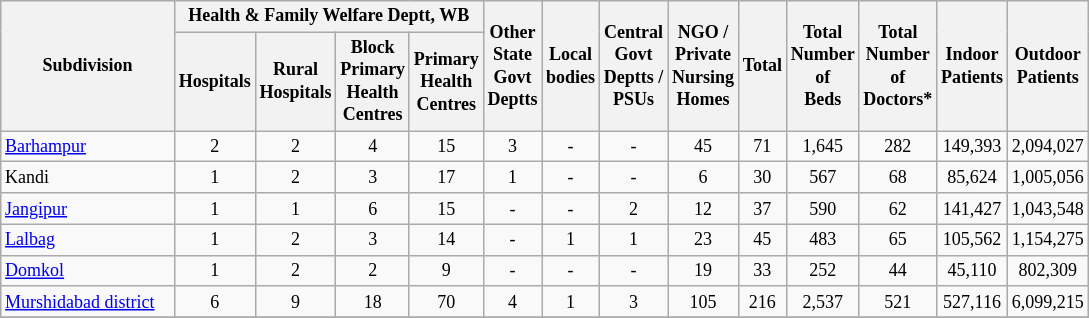<table class="wikitable" style="text-align:center;font-size: 9pt">
<tr>
<th width="110" rowspan="2">Subdivision</th>
<th width="160" colspan="4" rowspan="1">Health & Family Welfare Deptt, WB</th>
<th widthspan="110" rowspan="2">Other<br>State<br>Govt<br>Deptts</th>
<th widthspan="110" rowspan="2">Local<br>bodies</th>
<th widthspan="110" rowspan="2">Central<br>Govt<br>Deptts /<br>PSUs</th>
<th widthspan="110" rowspan="2">NGO /<br>Private<br>Nursing<br>Homes</th>
<th widthspan="110" rowspan="2">Total</th>
<th widthspan="110" rowspan="2">Total<br>Number<br>of<br>Beds</th>
<th widthspan="110" rowspan="2">Total<br>Number<br>of<br>Doctors*</th>
<th widthspan="130" rowspan="2">Indoor<br>Patients</th>
<th widthspan="130" rowspan="2">Outdoor<br>Patients</th>
</tr>
<tr>
<th width="40">Hospitals<br></th>
<th width="40">Rural<br>Hospitals<br></th>
<th width="40">Block<br>Primary<br>Health<br>Centres<br></th>
<th width="40">Primary<br>Health<br>Centres<br></th>
</tr>
<tr>
<td align=left><a href='#'>Barhampur</a></td>
<td align="center">2</td>
<td align="center">2</td>
<td align="center">4</td>
<td align="center">15</td>
<td align="center">3</td>
<td align="center">-</td>
<td align="center">-</td>
<td align="center">45</td>
<td align="center">71</td>
<td align="center">1,645</td>
<td align="center">282</td>
<td align="center">149,393</td>
<td align="center">2,094,027</td>
</tr>
<tr>
<td align=left>Kandi</td>
<td align="center">1</td>
<td align="center">2</td>
<td align="center">3</td>
<td align="center">17</td>
<td align="center">1</td>
<td align="center">-</td>
<td align="center">-</td>
<td align="center">6</td>
<td align="center">30</td>
<td align="center">567</td>
<td align="center">68</td>
<td align="center">85,624</td>
<td align="center">1,005,056</td>
</tr>
<tr>
<td align=left><a href='#'>Jangipur</a></td>
<td align="center">1</td>
<td align="center">1</td>
<td align="center">6</td>
<td align="center">15</td>
<td align="center">-</td>
<td align="center">-</td>
<td align="center">2</td>
<td align="center">12</td>
<td align="center">37</td>
<td align="center">590</td>
<td align="center">62</td>
<td align="center">141,427</td>
<td align="center">1,043,548</td>
</tr>
<tr>
<td align=left><a href='#'>Lalbag</a></td>
<td align="center">1</td>
<td align="center">2</td>
<td align="center">3</td>
<td align="center">14</td>
<td align="center">-</td>
<td align="center">1</td>
<td align="center">1</td>
<td align="center">23</td>
<td align="center">45</td>
<td align="center">483</td>
<td align="center">65</td>
<td align="center">105,562</td>
<td align="center">1,154,275</td>
</tr>
<tr>
<td align=left><a href='#'>Domkol</a></td>
<td align="center">1</td>
<td align="center">2</td>
<td align="center">2</td>
<td align="center">9</td>
<td align="center">-</td>
<td align="center">-</td>
<td align="center">-</td>
<td align="center">19</td>
<td align="center">33</td>
<td align="center">252</td>
<td align="center">44</td>
<td align="center">45,110</td>
<td align="center">802,309</td>
</tr>
<tr>
<td align=left><a href='#'>Murshidabad district</a></td>
<td align="center">6</td>
<td align="center">9</td>
<td align="center">18</td>
<td align="center">70</td>
<td align="center">4</td>
<td align="center">1</td>
<td align="center">3</td>
<td align="center">105</td>
<td align="center">216</td>
<td align="center">2,537</td>
<td align="center">521</td>
<td align="center">527,116</td>
<td align="center">6,099,215</td>
</tr>
<tr>
</tr>
</table>
